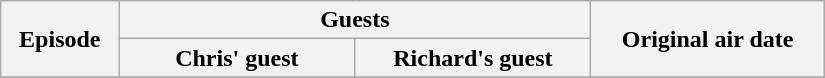<table class="wikitable plainrowheaders" style="width:550px; background:#FFFFFF;">
<tr>
<th rowspan="2">Episode</th>
<th colspan="2">Guests</th>
<th rowspan="2">Original air date</th>
</tr>
<tr>
<th width="150">Chris' guest</th>
<th width="150">Richard's guest</th>
</tr>
<tr>
</tr>
</table>
